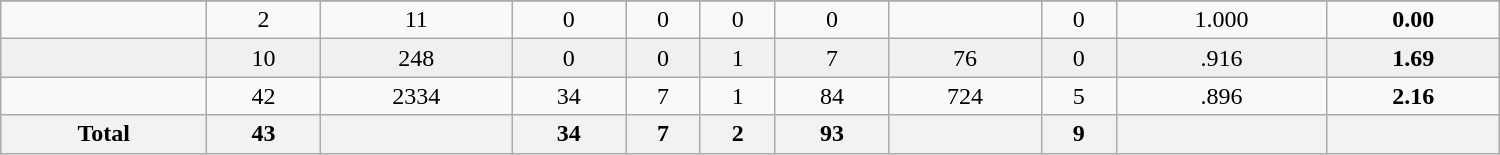<table class="wikitable sortable" width ="1000">
<tr align="center">
</tr>
<tr align="center">
<td></td>
<td>2</td>
<td>11</td>
<td>0</td>
<td>0</td>
<td>0</td>
<td>0</td>
<td></td>
<td>0</td>
<td>1.000</td>
<td><strong>0.00</strong></td>
</tr>
<tr align="center" bgcolor="#f0f0f0">
<td></td>
<td>10</td>
<td>248</td>
<td>0</td>
<td>0</td>
<td>1</td>
<td>7</td>
<td>76</td>
<td>0</td>
<td>.916</td>
<td><strong>1.69</strong></td>
</tr>
<tr align="center">
<td></td>
<td>42</td>
<td>2334</td>
<td>34</td>
<td>7</td>
<td>1</td>
<td>84</td>
<td>724</td>
<td>5</td>
<td>.896</td>
<td><strong>2.16</strong></td>
</tr>
<tr>
<th>Total</th>
<th>43</th>
<th></th>
<th>34</th>
<th>7</th>
<th>2</th>
<th>93</th>
<th></th>
<th>9</th>
<th></th>
<th></th>
</tr>
</table>
